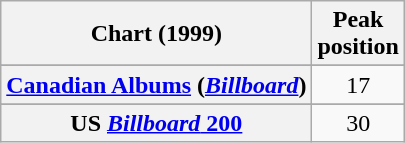<table class="wikitable sortable plainrowheaders" style="text-align:center">
<tr>
<th scope="col">Chart (1999)</th>
<th scope="col">Peak<br>position</th>
</tr>
<tr>
</tr>
<tr>
</tr>
<tr>
</tr>
<tr>
<th scope="row"><a href='#'>Canadian Albums</a> (<em><a href='#'>Billboard</a></em>)</th>
<td>17</td>
</tr>
<tr>
</tr>
<tr>
</tr>
<tr>
</tr>
<tr>
</tr>
<tr>
</tr>
<tr>
</tr>
<tr>
</tr>
<tr>
</tr>
<tr>
</tr>
<tr>
</tr>
<tr>
<th scope="row">US <a href='#'><em>Billboard</em> 200</a></th>
<td>30</td>
</tr>
</table>
